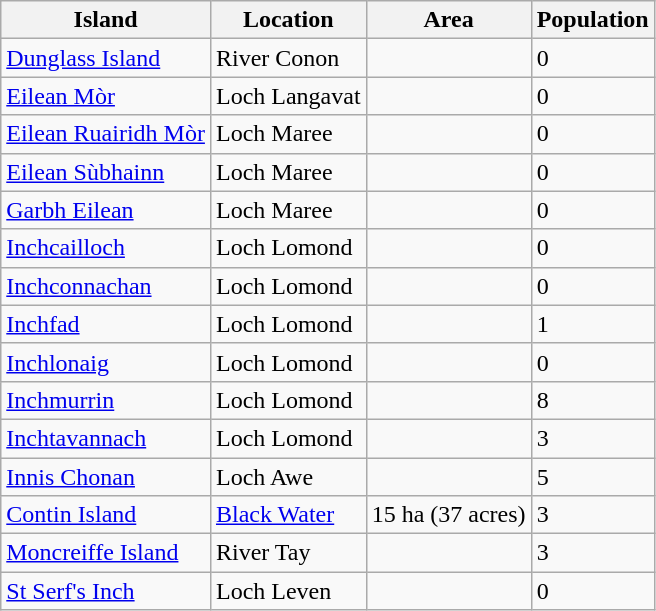<table class="wikitable sortable">
<tr>
<th>Island</th>
<th>Location</th>
<th>Area</th>
<th>Population</th>
</tr>
<tr>
<td><a href='#'>Dunglass Island</a></td>
<td>River Conon</td>
<td></td>
<td>0</td>
</tr>
<tr>
<td><a href='#'>Eilean Mòr</a></td>
<td>Loch Langavat</td>
<td></td>
<td>0</td>
</tr>
<tr>
<td><a href='#'>Eilean Ruairidh Mòr</a></td>
<td>Loch Maree</td>
<td></td>
<td>0</td>
</tr>
<tr>
<td><a href='#'>Eilean Sùbhainn</a></td>
<td>Loch Maree</td>
<td></td>
<td>0</td>
</tr>
<tr>
<td><a href='#'>Garbh Eilean</a></td>
<td>Loch Maree</td>
<td></td>
<td>0</td>
</tr>
<tr>
<td><a href='#'>Inchcailloch</a></td>
<td>Loch Lomond</td>
<td></td>
<td>0</td>
</tr>
<tr>
<td><a href='#'>Inchconnachan</a></td>
<td>Loch Lomond</td>
<td></td>
<td>0</td>
</tr>
<tr>
<td><a href='#'>Inchfad</a></td>
<td>Loch Lomond</td>
<td></td>
<td>1</td>
</tr>
<tr>
<td><a href='#'>Inchlonaig</a></td>
<td>Loch Lomond</td>
<td></td>
<td>0</td>
</tr>
<tr>
<td><a href='#'>Inchmurrin</a></td>
<td>Loch Lomond</td>
<td></td>
<td>8</td>
</tr>
<tr>
<td><a href='#'>Inchtavannach</a></td>
<td>Loch Lomond</td>
<td></td>
<td>3</td>
</tr>
<tr>
<td><a href='#'>Innis Chonan</a></td>
<td>Loch Awe</td>
<td></td>
<td>5</td>
</tr>
<tr>
<td><a href='#'>Contin Island</a></td>
<td><a href='#'>Black Water</a></td>
<td>15 ha (37 acres)</td>
<td>3</td>
</tr>
<tr>
<td><a href='#'>Moncreiffe Island</a></td>
<td>River Tay</td>
<td></td>
<td>3</td>
</tr>
<tr>
<td><a href='#'>St Serf's Inch</a></td>
<td>Loch Leven</td>
<td></td>
<td>0</td>
</tr>
</table>
